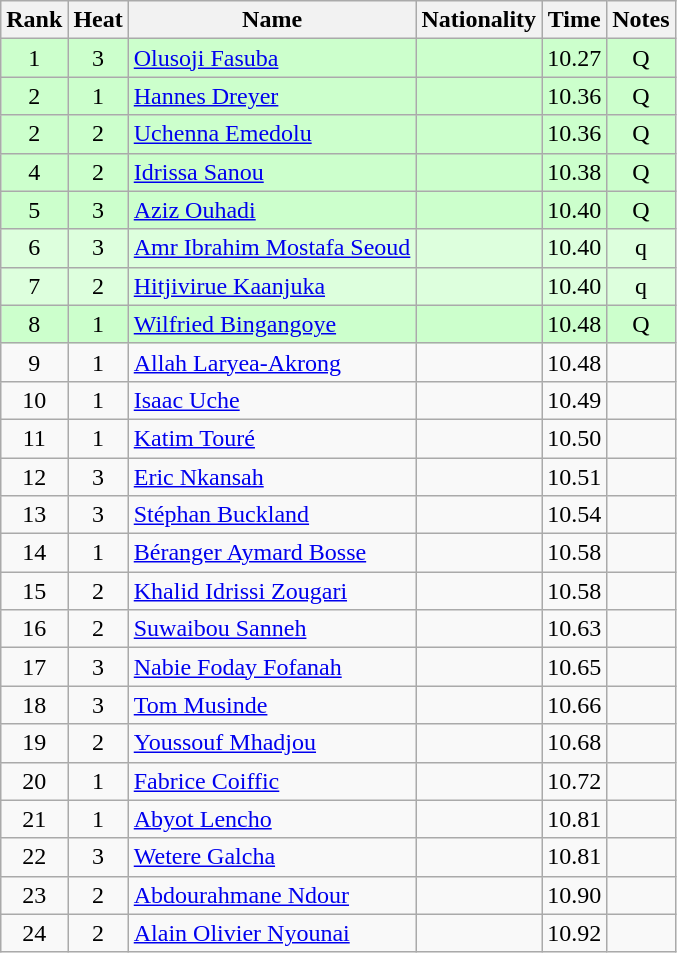<table class="wikitable sortable" style="text-align:center">
<tr>
<th>Rank</th>
<th>Heat</th>
<th>Name</th>
<th>Nationality</th>
<th>Time</th>
<th>Notes</th>
</tr>
<tr bgcolor=ccffcc>
<td>1</td>
<td>3</td>
<td align=left><a href='#'>Olusoji Fasuba</a></td>
<td align=left></td>
<td>10.27</td>
<td>Q</td>
</tr>
<tr bgcolor=ccffcc>
<td>2</td>
<td>1</td>
<td align=left><a href='#'>Hannes Dreyer</a></td>
<td align=left></td>
<td>10.36</td>
<td>Q</td>
</tr>
<tr bgcolor=ccffcc>
<td>2</td>
<td>2</td>
<td align=left><a href='#'>Uchenna Emedolu</a></td>
<td align=left></td>
<td>10.36</td>
<td>Q</td>
</tr>
<tr bgcolor=ccffcc>
<td>4</td>
<td>2</td>
<td align=left><a href='#'>Idrissa Sanou</a></td>
<td align=left></td>
<td>10.38</td>
<td>Q</td>
</tr>
<tr bgcolor=ccffcc>
<td>5</td>
<td>3</td>
<td align=left><a href='#'>Aziz Ouhadi</a></td>
<td align=left></td>
<td>10.40</td>
<td>Q</td>
</tr>
<tr bgcolor=ddffdd>
<td>6</td>
<td>3</td>
<td align=left><a href='#'>Amr Ibrahim Mostafa Seoud</a></td>
<td align=left></td>
<td>10.40</td>
<td>q</td>
</tr>
<tr bgcolor=ddffdd>
<td>7</td>
<td>2</td>
<td align=left><a href='#'>Hitjivirue Kaanjuka</a></td>
<td align=left></td>
<td>10.40</td>
<td>q</td>
</tr>
<tr bgcolor=ccffcc>
<td>8</td>
<td>1</td>
<td align=left><a href='#'>Wilfried Bingangoye</a></td>
<td align=left></td>
<td>10.48</td>
<td>Q</td>
</tr>
<tr>
<td>9</td>
<td>1</td>
<td align=left><a href='#'>Allah Laryea-Akrong</a></td>
<td align=left></td>
<td>10.48</td>
<td></td>
</tr>
<tr>
<td>10</td>
<td>1</td>
<td align=left><a href='#'>Isaac Uche</a></td>
<td align=left></td>
<td>10.49</td>
<td></td>
</tr>
<tr>
<td>11</td>
<td>1</td>
<td align=left><a href='#'>Katim Touré</a></td>
<td align=left></td>
<td>10.50</td>
<td></td>
</tr>
<tr>
<td>12</td>
<td>3</td>
<td align=left><a href='#'>Eric Nkansah</a></td>
<td align=left></td>
<td>10.51</td>
<td></td>
</tr>
<tr>
<td>13</td>
<td>3</td>
<td align=left><a href='#'>Stéphan Buckland</a></td>
<td align=left></td>
<td>10.54</td>
<td></td>
</tr>
<tr>
<td>14</td>
<td>1</td>
<td align=left><a href='#'>Béranger Aymard Bosse</a></td>
<td align=left></td>
<td>10.58</td>
<td></td>
</tr>
<tr>
<td>15</td>
<td>2</td>
<td align=left><a href='#'>Khalid Idrissi Zougari</a></td>
<td align=left></td>
<td>10.58</td>
<td></td>
</tr>
<tr>
<td>16</td>
<td>2</td>
<td align=left><a href='#'>Suwaibou Sanneh</a></td>
<td align=left></td>
<td>10.63</td>
<td></td>
</tr>
<tr>
<td>17</td>
<td>3</td>
<td align=left><a href='#'>Nabie Foday Fofanah</a></td>
<td align=left></td>
<td>10.65</td>
<td></td>
</tr>
<tr>
<td>18</td>
<td>3</td>
<td align=left><a href='#'>Tom Musinde</a></td>
<td align=left></td>
<td>10.66</td>
<td></td>
</tr>
<tr>
<td>19</td>
<td>2</td>
<td align=left><a href='#'>Youssouf Mhadjou</a></td>
<td align=left></td>
<td>10.68</td>
<td></td>
</tr>
<tr>
<td>20</td>
<td>1</td>
<td align=left><a href='#'>Fabrice Coiffic</a></td>
<td align=left></td>
<td>10.72</td>
<td></td>
</tr>
<tr>
<td>21</td>
<td>1</td>
<td align=left><a href='#'>Abyot Lencho</a></td>
<td align=left></td>
<td>10.81</td>
<td></td>
</tr>
<tr>
<td>22</td>
<td>3</td>
<td align=left><a href='#'>Wetere Galcha</a></td>
<td align=left></td>
<td>10.81</td>
<td></td>
</tr>
<tr>
<td>23</td>
<td>2</td>
<td align=left><a href='#'>Abdourahmane Ndour</a></td>
<td align=left></td>
<td>10.90</td>
<td></td>
</tr>
<tr>
<td>24</td>
<td>2</td>
<td align=left><a href='#'>Alain Olivier Nyounai</a></td>
<td align=left></td>
<td>10.92</td>
<td></td>
</tr>
</table>
